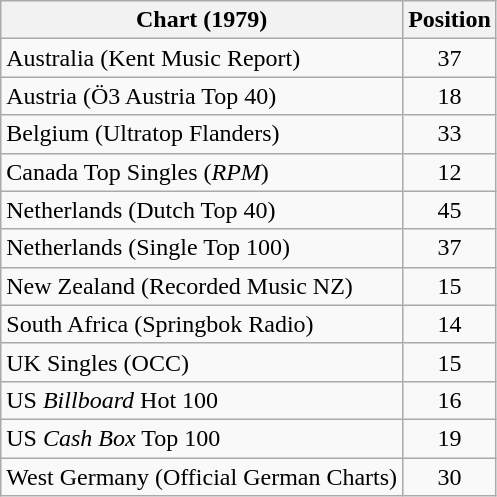<table class="wikitable sortable">
<tr>
<th>Chart (1979)</th>
<th>Position</th>
</tr>
<tr>
<td>Australia (Kent Music Report)</td>
<td style="text-align:center;">37</td>
</tr>
<tr>
<td>Austria (Ö3 Austria Top 40)</td>
<td style="text-align:center;">18</td>
</tr>
<tr>
<td>Belgium (Ultratop Flanders)</td>
<td style="text-align:center;">33</td>
</tr>
<tr>
<td>Canada Top Singles (<em>RPM</em>)</td>
<td style="text-align:center;">12</td>
</tr>
<tr>
<td>Netherlands (Dutch Top 40)</td>
<td style="text-align:center;">45</td>
</tr>
<tr>
<td>Netherlands (Single Top 100)</td>
<td style="text-align:center;">37</td>
</tr>
<tr>
<td>New Zealand (Recorded Music NZ)</td>
<td style="text-align:center;">15</td>
</tr>
<tr>
<td>South Africa (Springbok Radio)</td>
<td style="text-align:center;">14</td>
</tr>
<tr>
<td>UK Singles (OCC)</td>
<td style="text-align:center;">15</td>
</tr>
<tr>
<td>US <em>Billboard</em> Hot 100</td>
<td style="text-align:center;">16</td>
</tr>
<tr>
<td>US <em>Cash Box</em> Top 100</td>
<td style="text-align:center;">19</td>
</tr>
<tr>
<td>West Germany (Official German Charts)</td>
<td style="text-align:center;">30</td>
</tr>
</table>
